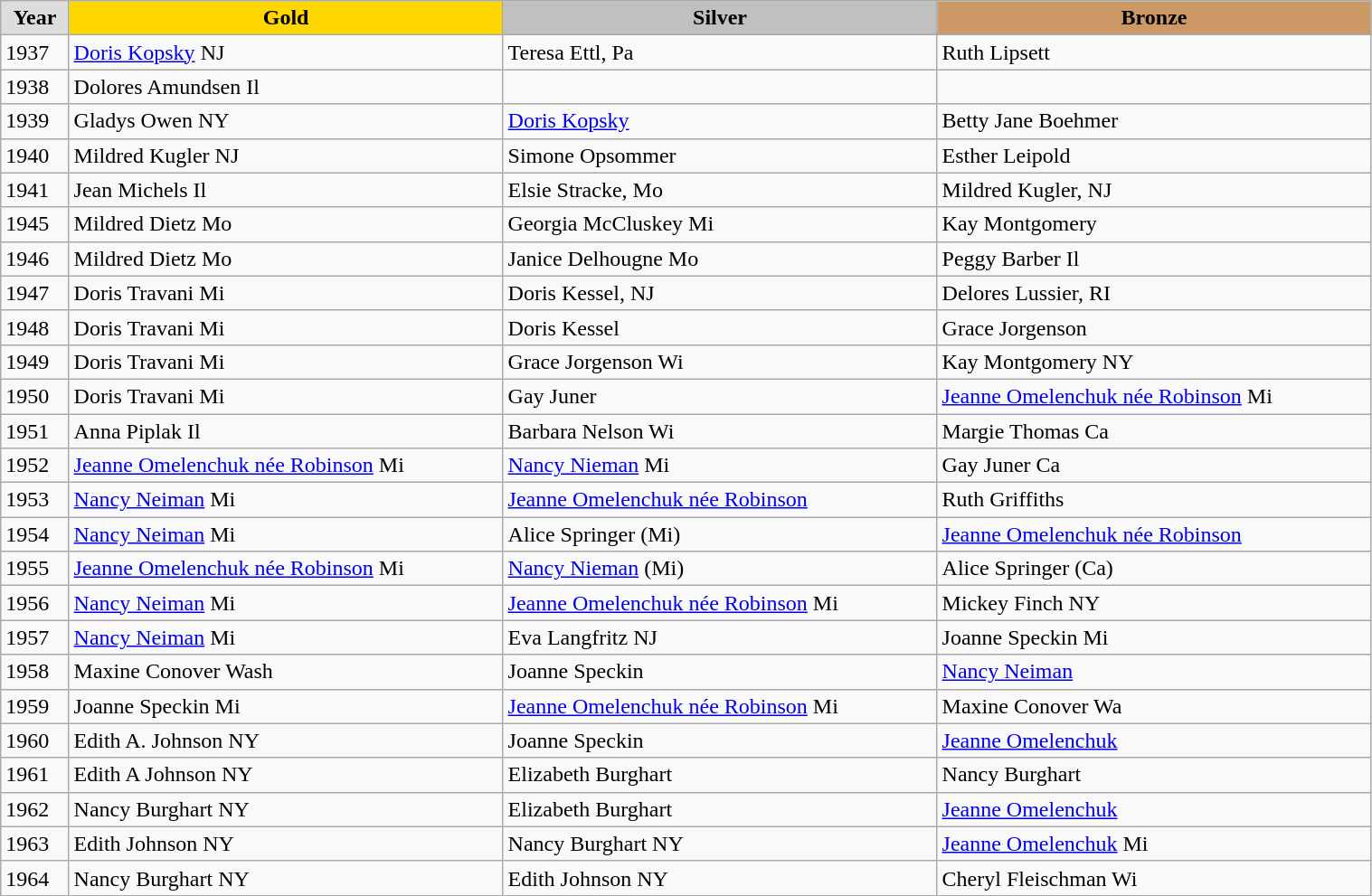<table class="wikitable" style="width: 80%; text-align:left;">
<tr>
<td style="background:#DDDDDD; font-weight:bold; text-align:center;">Year</td>
<td style="background:gold;font-weight:bold; text-align:center;">Gold</td>
<td style="background:silver; font-weight:bold; text-align:center;">Silver</td>
<td style="background:#cc9966; font-weight:bold; text-align:center;">Bronze</td>
</tr>
<tr>
<td>1937 </td>
<td><a href='#'>Doris Kopsky</a> NJ</td>
<td>Teresa Ettl, Pa</td>
<td>Ruth Lipsett</td>
</tr>
<tr>
<td>1938</td>
<td>Dolores Amundsen Il</td>
<td></td>
<td></td>
</tr>
<tr>
<td>1939</td>
<td>Gladys Owen NY</td>
<td><a href='#'>Doris Kopsky</a></td>
<td>Betty Jane Boehmer</td>
</tr>
<tr>
<td>1940</td>
<td>Mildred Kugler NJ</td>
<td>Simone Opsommer</td>
<td>Esther Leipold</td>
</tr>
<tr>
<td>1941</td>
<td>Jean Michels Il</td>
<td>Elsie Stracke, Mo</td>
<td>Mildred Kugler, NJ</td>
</tr>
<tr>
<td>1945</td>
<td>Mildred Dietz Mo</td>
<td>Georgia McCluskey Mi</td>
<td>Kay Montgomery</td>
</tr>
<tr>
<td>1946</td>
<td>Mildred Dietz Mo</td>
<td>Janice Delhougne Mo</td>
<td>Peggy Barber Il</td>
</tr>
<tr>
<td>1947</td>
<td>Doris Travani Mi</td>
<td>Doris Kessel, NJ</td>
<td>Delores Lussier, RI</td>
</tr>
<tr>
<td>1948</td>
<td>Doris Travani Mi</td>
<td>Doris Kessel</td>
<td>Grace Jorgenson</td>
</tr>
<tr>
<td>1949</td>
<td>Doris Travani Mi</td>
<td>Grace Jorgenson Wi</td>
<td>Kay Montgomery NY</td>
</tr>
<tr>
<td>1950</td>
<td>Doris Travani Mi</td>
<td>Gay Juner</td>
<td><a href='#'>Jeanne Omelenchuk née Robinson</a> Mi</td>
</tr>
<tr>
<td>1951</td>
<td>Anna Piplak Il</td>
<td>Barbara Nelson Wi</td>
<td>Margie Thomas Ca</td>
</tr>
<tr>
<td>1952</td>
<td><a href='#'>Jeanne Omelenchuk née Robinson</a> Mi</td>
<td><a href='#'>Nancy Nieman</a> Mi</td>
<td>Gay Juner Ca</td>
</tr>
<tr>
<td>1953</td>
<td><a href='#'>Nancy Neiman</a> Mi</td>
<td><a href='#'>Jeanne Omelenchuk née Robinson</a></td>
<td>Ruth Griffiths</td>
</tr>
<tr>
<td>1954</td>
<td><a href='#'>Nancy Neiman</a> Mi</td>
<td>Alice Springer (Mi)</td>
<td><a href='#'>Jeanne Omelenchuk née Robinson</a></td>
</tr>
<tr>
<td>1955</td>
<td><a href='#'>Jeanne Omelenchuk née Robinson</a>	  Mi</td>
<td><a href='#'>Nancy Nieman</a> (Mi)</td>
<td>Alice Springer (Ca)</td>
</tr>
<tr>
<td>1956</td>
<td><a href='#'>Nancy Neiman</a> Mi</td>
<td><a href='#'>Jeanne Omelenchuk née Robinson</a> Mi</td>
<td>Mickey Finch NY</td>
</tr>
<tr>
<td>1957</td>
<td><a href='#'>Nancy Neiman</a> Mi</td>
<td>Eva Langfritz NJ</td>
<td>Joanne Speckin Mi</td>
</tr>
<tr>
<td>1958</td>
<td>Maxine Conover Wash</td>
<td>Joanne Speckin </td>
<td><a href='#'>Nancy Neiman</a></td>
</tr>
<tr>
<td>1959</td>
<td>Joanne Speckin Mi</td>
<td><a href='#'>Jeanne Omelenchuk née Robinson</a> Mi</td>
<td>Maxine Conover Wa</td>
</tr>
<tr>
<td>1960 </td>
<td>Edith A. Johnson NY</td>
<td>Joanne Speckin</td>
<td><a href='#'>Jeanne Omelenchuk</a></td>
</tr>
<tr>
<td>1961</td>
<td>Edith A Johnson NY</td>
<td>Elizabeth Burghart</td>
<td>Nancy Burghart</td>
</tr>
<tr>
<td>1962<br></td>
<td>Nancy Burghart NY</td>
<td>Elizabeth Burghart</td>
<td><a href='#'>Jeanne Omelenchuk</a></td>
</tr>
<tr>
<td>1963</td>
<td>Edith Johnson NY</td>
<td>Nancy Burghart NY</td>
<td><a href='#'>Jeanne Omelenchuk</a> Mi</td>
</tr>
<tr>
<td>1964</td>
<td>Nancy Burghart NY</td>
<td>Edith Johnson NY</td>
<td>Cheryl Fleischman Wi</td>
</tr>
</table>
